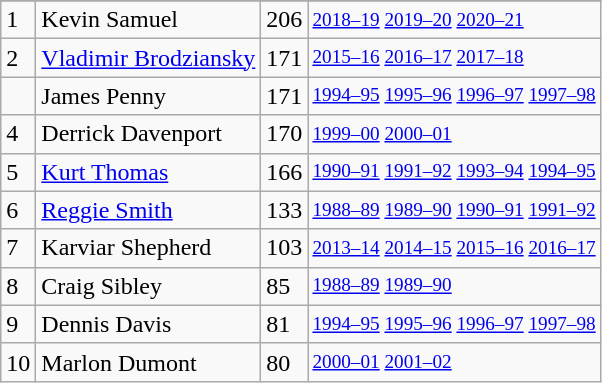<table class="wikitable">
<tr>
</tr>
<tr>
<td>1</td>
<td>Kevin Samuel</td>
<td>206</td>
<td style="font-size:80%;"><a href='#'>2018–19</a> <a href='#'>2019–20</a> <a href='#'>2020–21</a></td>
</tr>
<tr>
<td>2</td>
<td><a href='#'>Vladimir Brodziansky</a></td>
<td>171</td>
<td style="font-size:80%;"><a href='#'>2015–16</a> <a href='#'>2016–17</a> <a href='#'>2017–18</a></td>
</tr>
<tr>
<td></td>
<td>James Penny</td>
<td>171</td>
<td style="font-size:80%;"><a href='#'>1994–95</a> <a href='#'>1995–96</a> <a href='#'>1996–97</a> <a href='#'>1997–98</a></td>
</tr>
<tr>
<td>4</td>
<td>Derrick Davenport</td>
<td>170</td>
<td style="font-size:80%;"><a href='#'>1999–00</a> <a href='#'>2000–01</a></td>
</tr>
<tr>
<td>5</td>
<td><a href='#'>Kurt Thomas</a></td>
<td>166</td>
<td style="font-size:80%;"><a href='#'>1990–91</a> <a href='#'>1991–92</a> <a href='#'>1993–94</a> <a href='#'>1994–95</a></td>
</tr>
<tr>
<td>6</td>
<td><a href='#'>Reggie Smith</a></td>
<td>133</td>
<td style="font-size:80%;"><a href='#'>1988–89</a> <a href='#'>1989–90</a> <a href='#'>1990–91</a> <a href='#'>1991–92</a></td>
</tr>
<tr>
<td>7</td>
<td>Karviar Shepherd</td>
<td>103</td>
<td style="font-size:80%;"><a href='#'>2013–14</a> <a href='#'>2014–15</a> <a href='#'>2015–16</a> <a href='#'>2016–17</a></td>
</tr>
<tr>
<td>8</td>
<td>Craig Sibley</td>
<td>85</td>
<td style="font-size:80%;"><a href='#'>1988–89</a> <a href='#'>1989–90</a></td>
</tr>
<tr>
<td>9</td>
<td>Dennis Davis</td>
<td>81</td>
<td style="font-size:80%;"><a href='#'>1994–95</a> <a href='#'>1995–96</a> <a href='#'>1996–97</a> <a href='#'>1997–98</a></td>
</tr>
<tr>
<td>10</td>
<td>Marlon Dumont</td>
<td>80</td>
<td style="font-size:80%;"><a href='#'>2000–01</a> <a href='#'>2001–02</a></td>
</tr>
</table>
